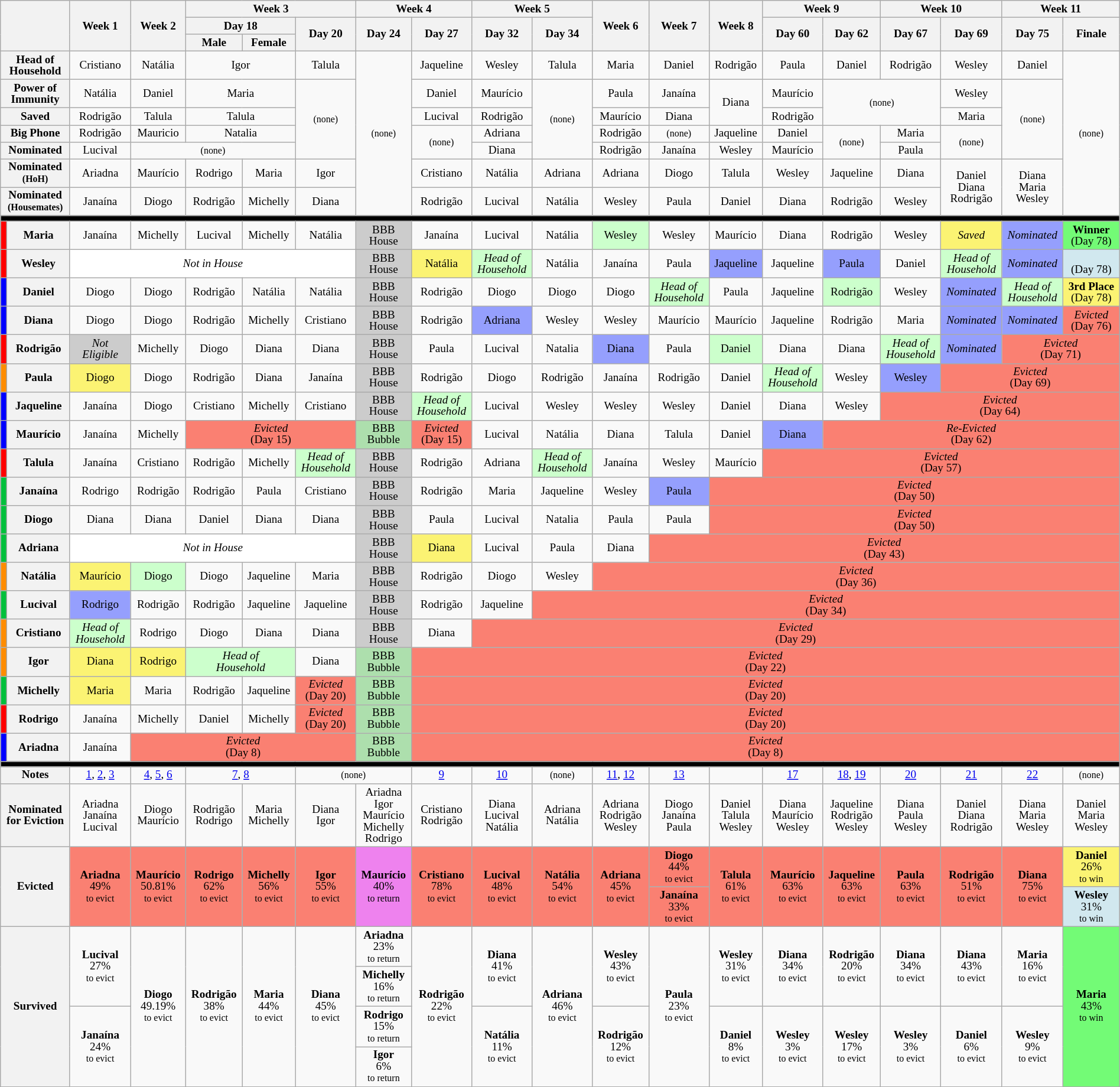<table class="wikitable" style="text-align:center; font-size:80%; width:100%; line-height:13px;">
<tr>
<th colspan=2 rowspan=3></th>
<th rowspan=3>Week 1</th>
<th rowspan=3>Week 2</th>
<th colspan=3>Week 3</th>
<th colspan=2>Week 4</th>
<th colspan=2>Week 5</th>
<th rowspan=3>Week 6</th>
<th rowspan=3>Week 7</th>
<th rowspan=3>Week 8</th>
<th colspan=2>Week 9</th>
<th colspan=2>Week 10</th>
<th colspan=2>Week 11</th>
</tr>
<tr>
<th colspan=2>Day 18</th>
<th rowspan=2>Day 20</th>
<th rowspan=2>Day 24</th>
<th rowspan=2>Day 27</th>
<th rowspan=2>Day 32</th>
<th rowspan=2>Day 34</th>
<th rowspan=2>Day 60</th>
<th rowspan=2>Day 62</th>
<th rowspan=2>Day 67</th>
<th rowspan=2>Day 69</th>
<th rowspan=2>Day 75</th>
<th rowspan=2>Finale</th>
</tr>
<tr>
<th>Male</th>
<th>Female</th>
</tr>
<tr>
<th colspan=2>Head of<br>Household</th>
<td>Cristiano</td>
<td>Natália</td>
<td colspan=2>Igor</td>
<td>Talula</td>
<td rowspan=7><small>(none)</small></td>
<td>Jaqueline</td>
<td>Wesley</td>
<td>Talula</td>
<td>Maria</td>
<td>Daniel</td>
<td>Rodrigão</td>
<td>Paula</td>
<td>Daniel</td>
<td>Rodrigão</td>
<td>Wesley</td>
<td>Daniel</td>
<td rowspan=7><small>(none)</small></td>
</tr>
<tr>
<th colspan=2>Power of<br>Immunity</th>
<td>Natália</td>
<td>Daniel</td>
<td colspan=2>Maria</td>
<td rowspan=4><small>(none)</small></td>
<td>Daniel</td>
<td>Maurício</td>
<td rowspan=4><small>(none)</small></td>
<td>Paula</td>
<td>Janaína</td>
<td rowspan=2>Diana</td>
<td>Maurício</td>
<td rowspan=2 colspan=2><small>(none)</small></td>
<td>Wesley</td>
<td rowspan=4><small>(none)</small></td>
</tr>
<tr>
<th colspan=2>Saved</th>
<td>Rodrigão</td>
<td>Talula</td>
<td colspan=2>Talula</td>
<td>Lucival</td>
<td>Rodrigão</td>
<td>Maurício</td>
<td>Diana</td>
<td>Rodrigão</td>
<td>Maria</td>
</tr>
<tr>
<th colspan=2>Big Phone</th>
<td>Rodrigão</td>
<td>Mauricio</td>
<td colspan=2>Natalia</td>
<td rowspan=2><small>(none)</small></td>
<td>Adriana</td>
<td>Rodrigão</td>
<td rowspan=1><small>(none)</small></td>
<td>Jaqueline</td>
<td>Daniel</td>
<td rowspan=2><small>(none)</small></td>
<td>Maria</td>
<td rowspan=2><small>(none)</small></td>
</tr>
<tr>
<th colspan=2>Nominated<br><small></small></th>
<td>Lucival</td>
<td colspan=3><small>(none)</small></td>
<td>Diana</td>
<td>Rodrigão</td>
<td>Janaína</td>
<td>Wesley</td>
<td>Maurício</td>
<td>Paula</td>
</tr>
<tr>
<th colspan=2>Nominated<br><small>(HoH)</small></th>
<td>Ariadna</td>
<td>Maurício</td>
<td>Rodrigo</td>
<td>Maria</td>
<td>Igor</td>
<td>Cristiano</td>
<td>Natália</td>
<td>Adriana</td>
<td>Adriana</td>
<td>Diogo</td>
<td>Talula</td>
<td>Wesley</td>
<td>Jaqueline</td>
<td>Diana</td>
<td rowspan=2>Daniel<br>Diana<br>Rodrigão</td>
<td rowspan=2>Diana<br>Maria<br>Wesley</td>
</tr>
<tr>
<th colspan=2>Nominated<br><small>(Housemates)</small></th>
<td>Janaína</td>
<td>Diogo</td>
<td>Rodrigão</td>
<td>Michelly</td>
<td>Diana</td>
<td>Rodrigão</td>
<td>Lucival</td>
<td>Natália</td>
<td>Wesley</td>
<td>Paula</td>
<td>Daniel</td>
<td>Diana</td>
<td>Rodrigão</td>
<td>Wesley</td>
</tr>
<tr>
<th colspan="20" style="background:#000000;"></th>
</tr>
<tr>
<td bgcolor="FF0000"></td>
<th>Maria</th>
<td>Janaína</td>
<td>Michelly</td>
<td>Lucival</td>
<td>Michelly</td>
<td>Natália</td>
<td bgcolor="CCCCCC">BBB<br>House</td>
<td>Janaína</td>
<td>Lucival</td>
<td>Natália</td>
<td bgcolor="CCFFCC">Wesley</td>
<td>Wesley</td>
<td>Maurício</td>
<td>Diana</td>
<td>Rodrigão</td>
<td>Wesley</td>
<td bgcolor="FBF373"><em>Saved</em></td>
<td bgcolor="959FFD"><em>Nominated</em></td>
<td bgcolor="73FB76"><strong>Winner</strong><br>(Day 78)</td>
</tr>
<tr>
<td bgcolor="FF0000"></td>
<th>Wesley</th>
<td colspan=5 style="background:#FFFFFF"><em>Not in House</em></td>
<td bgcolor="CCCCCC">BBB<br>House</td>
<td bgcolor="FBF373">Natália</td>
<td bgcolor="CCFFCC"><em>Head of<br>Household</em></td>
<td>Natália</td>
<td>Janaína</td>
<td>Paula</td>
<td bgcolor="959FFD">Jaqueline</td>
<td>Jaqueline</td>
<td bgcolor="959FFD">Paula</td>
<td>Daniel</td>
<td bgcolor="CCFFCC"><em>Head of<br>Household</em></td>
<td bgcolor="959FFD"><em>Nominated</em></td>
<td bgcolor="D1E8EF"><strong></strong><br>(Day 78)</td>
</tr>
<tr>
<td bgcolor="0000FF"></td>
<th>Daniel</th>
<td>Diogo</td>
<td>Diogo</td>
<td>Rodrigão</td>
<td>Natália</td>
<td>Natália</td>
<td bgcolor="CCCCCC">BBB<br>House</td>
<td>Rodrigão</td>
<td>Diogo</td>
<td>Diogo</td>
<td>Diogo</td>
<td bgcolor="CCFFCC"><em>Head of<br>Household</em></td>
<td>Paula</td>
<td>Jaqueline</td>
<td bgcolor="CCFFCC">Rodrigão</td>
<td>Wesley</td>
<td bgcolor="959FFD"><em>Nominated</em></td>
<td bgcolor="CCFFCC"><em>Head of<br>Household</em></td>
<td bgcolor="FBF373"><strong>3rd Place</strong><br>(Day 78)</td>
</tr>
<tr>
<td bgcolor="0000FF"></td>
<th>Diana</th>
<td>Diogo</td>
<td>Diogo</td>
<td>Rodrigão</td>
<td>Michelly</td>
<td>Cristiano</td>
<td bgcolor="CCCCCC">BBB<br>House</td>
<td>Rodrigão</td>
<td bgcolor="959FFD">Adriana</td>
<td>Wesley</td>
<td>Wesley</td>
<td>Maurício</td>
<td>Maurício</td>
<td>Jaqueline</td>
<td>Rodrigão</td>
<td>Maria</td>
<td bgcolor="959FFD"><em>Nominated</em></td>
<td bgcolor="959FFD"><em>Nominated</em></td>
<td bgcolor="FA8072"><em>Evicted</em><br>(Day 76)</td>
</tr>
<tr>
<td bgcolor="FF0000"></td>
<th>Rodrigão</th>
<td bgcolor="CCCCCC"><em>Not<br>Eligible</em></td>
<td>Michelly</td>
<td>Diogo</td>
<td>Diana</td>
<td>Diana</td>
<td bgcolor="CCCCCC">BBB<br>House</td>
<td>Paula</td>
<td>Lucival</td>
<td>Natalia</td>
<td bgcolor="959FFD">Diana</td>
<td>Paula</td>
<td bgcolor="CCFFCC">Daniel</td>
<td>Diana</td>
<td>Diana</td>
<td bgcolor="CCFFCC"><em>Head of<br>Household</em></td>
<td bgcolor="959FFD"><em>Nominated</em></td>
<td bgcolor="FA8072" colspan=2><em>Evicted</em><br>(Day 71)</td>
</tr>
<tr>
<td bgcolor="FF8C00"></td>
<th>Paula</th>
<td bgcolor="FBF373">Diogo</td>
<td>Diogo</td>
<td>Rodrigão</td>
<td>Diana</td>
<td>Janaína</td>
<td bgcolor="CCCCCC">BBB<br>House</td>
<td>Rodrigão</td>
<td>Diogo</td>
<td>Rodrigão</td>
<td>Janaína</td>
<td>Rodrigão</td>
<td>Daniel</td>
<td bgcolor="CCFFCC"><em>Head of<br>Household</em></td>
<td>Wesley</td>
<td bgcolor="959FFD">Wesley</td>
<td bgcolor="FA8072" colspan=3><em>Evicted</em><br>(Day 69)</td>
</tr>
<tr>
<td bgcolor="0000FF"></td>
<th>Jaqueline</th>
<td>Janaína</td>
<td>Diogo</td>
<td>Cristiano</td>
<td>Michelly</td>
<td>Cristiano</td>
<td bgcolor="CCCCCC">BBB<br>House</td>
<td bgcolor="CCFFCC"><em>Head of<br>Household</em></td>
<td>Lucival</td>
<td>Wesley</td>
<td>Wesley</td>
<td>Wesley</td>
<td>Daniel</td>
<td>Diana</td>
<td>Wesley</td>
<td bgcolor="FA8072" colspan=4><em>Evicted</em><br>(Day 64)</td>
</tr>
<tr>
<td bgcolor="0000FF"></td>
<th>Maurício</th>
<td>Janaína</td>
<td>Michelly</td>
<td bgcolor="FA8072" colspan=3><em>Evicted</em><br>(Day 15)</td>
<td bgcolor="ADDFAD">BBB<br>Bubble</td>
<td bgcolor="FA8072"><em>Evicted</em><br>(Day 15)</td>
<td>Lucival</td>
<td>Natália</td>
<td>Diana</td>
<td>Talula</td>
<td>Daniel</td>
<td bgcolor="959FFD">Diana</td>
<td bgcolor="FA8072" colspan=5><em>Re-Evicted</em><br>(Day 62)</td>
</tr>
<tr>
<td bgcolor="FF0000"></td>
<th>Talula</th>
<td>Janaína</td>
<td>Cristiano</td>
<td>Rodrigão</td>
<td>Michelly</td>
<td bgcolor="CCFFCC"><em>Head of<br>Household</em></td>
<td bgcolor="CCCCCC">BBB<br>House</td>
<td>Rodrigão</td>
<td>Adriana</td>
<td bgcolor="CCFFCC"><em>Head of<br>Household</em></td>
<td>Janaína</td>
<td>Wesley</td>
<td>Maurício</td>
<td bgcolor="FA8072" colspan=6><em>Evicted</em><br>(Day 57)</td>
</tr>
<tr>
<td bgcolor="03C03C"></td>
<th>Janaína</th>
<td>Rodrigo</td>
<td>Rodrigão</td>
<td>Rodrigão</td>
<td>Paula</td>
<td>Cristiano</td>
<td bgcolor="CCCCCC">BBB<br>House</td>
<td>Rodrigão</td>
<td>Maria</td>
<td>Jaqueline</td>
<td>Wesley</td>
<td bgcolor="959FFD">Paula</td>
<td bgcolor="FA8072" colspan=7><em>Evicted</em><br>(Day 50)</td>
</tr>
<tr>
<td bgcolor="03C03C"></td>
<th>Diogo</th>
<td>Diana</td>
<td>Diana</td>
<td>Daniel</td>
<td>Diana</td>
<td>Diana</td>
<td bgcolor="CCCCCC">BBB<br>House</td>
<td>Paula</td>
<td>Lucival</td>
<td>Natalia</td>
<td>Paula</td>
<td>Paula</td>
<td bgcolor="FA8072" colspan=7><em>Evicted</em><br>(Day 50)</td>
</tr>
<tr>
<td bgcolor="03C03C"></td>
<th>Adriana</th>
<td colspan=5 style="background:#FFFFFF"><em>Not in House</em></td>
<td bgcolor="CCCCCC">BBB<br>House</td>
<td bgcolor="FBF373">Diana</td>
<td>Lucival</td>
<td>Paula</td>
<td>Diana</td>
<td bgcolor="FA8072" colspan=8><em>Evicted</em><br>(Day 43)</td>
</tr>
<tr>
<td bgcolor="FF8C00"></td>
<th>Natália</th>
<td bgcolor="FBF373">Maurício</td>
<td bgcolor="CCFFCC">Diogo</td>
<td>Diogo</td>
<td>Jaqueline</td>
<td>Maria</td>
<td bgcolor="CCCCCC">BBB<br>House</td>
<td>Rodrigão</td>
<td>Diogo</td>
<td>Wesley</td>
<td bgcolor="FA8072" colspan=9><em>Evicted</em><br>(Day 36)</td>
</tr>
<tr>
<td bgcolor="03C03C"></td>
<th>Lucival</th>
<td bgcolor="959FFD">Rodrigo</td>
<td>Rodrigão</td>
<td>Rodrigão</td>
<td>Jaqueline</td>
<td>Jaqueline</td>
<td bgcolor="CCCCCC">BBB<br>House</td>
<td>Rodrigão</td>
<td>Jaqueline</td>
<td bgcolor="FA8072" colspan=10><em>Evicted</em><br>(Day 34)</td>
</tr>
<tr>
<td bgcolor="FF8C00"></td>
<th>Cristiano</th>
<td bgcolor="CCFFCC"><em>Head of<br>Household</em></td>
<td>Rodrigo</td>
<td>Diogo</td>
<td>Diana</td>
<td>Diana</td>
<td bgcolor="CCCCCC">BBB<br>House</td>
<td>Diana</td>
<td bgcolor="FA8072" colspan=11><em>Evicted</em><br>(Day 29)</td>
</tr>
<tr>
<td bgcolor="FF8C00"></td>
<th>Igor</th>
<td bgcolor="FBF373">Diana</td>
<td bgcolor="FBF373">Rodrigo</td>
<td bgcolor="CCFFCC" colspan=2><em>Head of<br>Household</em></td>
<td>Diana</td>
<td bgcolor="ADDFAD">BBB<br>Bubble</td>
<td bgcolor="FA8072" colspan=12><em>Evicted</em><br>(Day 22)</td>
</tr>
<tr>
<td bgcolor="03C03C"></td>
<th>Michelly</th>
<td bgcolor="FBF373">Maria</td>
<td>Maria</td>
<td>Rodrigão</td>
<td>Jaqueline</td>
<td bgcolor="FA8072"><em>Evicted</em><br>(Day 20)</td>
<td bgcolor="ADDFAD">BBB<br>Bubble</td>
<td bgcolor="FA8072" colspan=12><em>Evicted</em><br>(Day 20)</td>
</tr>
<tr>
<td bgcolor="FF0000"></td>
<th>Rodrigo</th>
<td>Janaína</td>
<td>Michelly</td>
<td>Daniel</td>
<td>Michelly</td>
<td bgcolor="FA8072"><em>Evicted</em><br>(Day 20)</td>
<td bgcolor="ADDFAD">BBB<br>Bubble</td>
<td bgcolor="FA8072" colspan=12><em>Evicted</em><br>(Day 20)</td>
</tr>
<tr>
<td bgcolor="0000FF"></td>
<th>Ariadna</th>
<td>Janaína</td>
<td bgcolor="FA8072" colspan=4><em>Evicted</em><br>(Day 8)</td>
<td bgcolor="ADDFAD">BBB<br>Bubble</td>
<td bgcolor="FA8072" colspan=12><em>Evicted</em><br>(Day 8)</td>
</tr>
<tr>
<th colspan="20" style="background:#000000;"></th>
</tr>
<tr>
<th colspan=2>Notes</th>
<td><a href='#'>1</a>, <a href='#'>2</a>, <a href='#'>3</a></td>
<td><a href='#'>4</a>, <a href='#'>5</a>, <a href='#'>6</a></td>
<td colspan=2><a href='#'>7</a>, <a href='#'>8</a></td>
<td colspan=2><small>(none)</small></td>
<td><a href='#'>9</a></td>
<td><a href='#'>10</a></td>
<td><small>(none)</small></td>
<td><a href='#'>11</a>, <a href='#'>12</a></td>
<td><a href='#'>13</a></td>
<td></td>
<td><a href='#'>17</a></td>
<td><a href='#'>18</a>, <a href='#'>19</a></td>
<td><a href='#'>20</a></td>
<td><a href='#'>21</a></td>
<td><a href='#'>22</a></td>
<td><small>(none)</small></td>
</tr>
<tr>
<th colspan=2>Nominated<br>for Eviction</th>
<td>Ariadna<br>Janaína<br>Lucival</td>
<td>Diogo<br>Maurício</td>
<td>Rodrigão<br>Rodrigo</td>
<td>Maria<br>Michelly</td>
<td>Diana<br>Igor</td>
<td>Ariadna<br>Igor<br>Maurício<br>Michelly<br>Rodrigo</td>
<td>Cristiano<br>Rodrigão</td>
<td>Diana<br>Lucival<br>Natália</td>
<td>Adriana<br>Natália</td>
<td>Adriana<br>Rodrigão<br>Wesley</td>
<td>Diogo<br>Janaína<br>Paula</td>
<td>Daniel<br>Talula<br>Wesley</td>
<td>Diana<br>Maurício<br>Wesley</td>
<td>Jaqueline<br>Rodrigão<br>Wesley</td>
<td>Diana<br>Paula<br>Wesley</td>
<td>Daniel<br>Diana<br>Rodrigão</td>
<td>Diana<br>Maria<br>Wesley</td>
<td>Daniel<br>Maria<br>Wesley</td>
</tr>
<tr>
<th rowspan=2 colspan=2>Evicted</th>
<td rowspan=2 bgcolor="FA8072"><strong>Ariadna</strong><br>49%<br><small>to evict</small></td>
<td rowspan=2 bgcolor="FA8072"><strong>Maurício</strong><br>50.81%<br><small>to evict</small></td>
<td rowspan=2 bgcolor="FA8072"><strong>Rodrigo</strong><br>62%<br><small>to evict</small></td>
<td rowspan=2 bgcolor="FA8072"><strong>Michelly</strong><br>56%<br><small>to evict</small></td>
<td rowspan=2 bgcolor="FA8072"><strong>Igor</strong><br>55%<br><small>to evict</small></td>
<td rowspan=2 bgcolor="violet"><strong>Maurício</strong><br>40%<br><small>to return</small></td>
<td rowspan=2 bgcolor="FA8072"><strong>Cristiano</strong><br>78%<br><small>to evict</small></td>
<td rowspan=2 bgcolor="FA8072"><strong>Lucival</strong><br>48%<br><small>to evict</small></td>
<td rowspan=2 bgcolor="FA8072"><strong>Natália</strong><br>54%<br><small>to evict</small></td>
<td rowspan=2 bgcolor="FA8072"><strong>Adriana</strong><br>45%<br><small>to evict</small></td>
<td rowspan=1 bgcolor="FA8072"><strong>Diogo</strong><br>44%<br><small>to evict</small></td>
<td rowspan=2 bgcolor="FA8072"><strong>Talula</strong><br>61%<br><small>to evict</small></td>
<td rowspan=2 bgcolor="FA8072"><strong>Maurício</strong><br>63%<br><small>to evict</small></td>
<td rowspan=2 bgcolor="FA8072"><strong>Jaqueline</strong><br>63%<br><small>to evict</small></td>
<td rowspan=2 bgcolor="FA8072"><strong>Paula</strong><br>63%<br><small>to evict</small></td>
<td rowspan=2 bgcolor="FA8072"><strong>Rodrigão</strong><br>51%<br><small>to evict</small></td>
<td rowspan=2 bgcolor="FA8072"><strong>Diana</strong><br>75%<br><small>to evict</small></td>
<td rowspan=1 bgcolor="FBF373"><strong>Daniel</strong><br>26%<br><small>to win</small></td>
</tr>
<tr>
<td rowspan=1 bgcolor="FA8072"><strong>Janaína</strong><br>33%<br><small>to evict</small></td>
<td rowspan=1 bgcolor="D1E8EF"><strong>Wesley</strong><br>31%<br><small>to win</small></td>
</tr>
<tr>
<th rowspan=4 colspan=2>Survived</th>
<td rowspan=2><strong>Lucival</strong><br>27%<br><small>to evict</small></td>
<td rowspan=4><strong>Diogo</strong><br>49.19%<br><small>to evict</small></td>
<td rowspan=4><strong>Rodrigão</strong><br>38%<br><small>to evict</small></td>
<td rowspan=4><strong>Maria</strong><br>44%<br><small>to evict</small></td>
<td rowspan=4><strong>Diana</strong><br>45%<br><small>to evict</small></td>
<td rowspan=1><strong>Ariadna</strong><br>23%<br><small>to return</small></td>
<td rowspan=4><strong>Rodrigão</strong><br>22%<br><small>to evict</small></td>
<td rowspan=2><strong>Diana</strong><br>41%<br><small>to evict</small></td>
<td rowspan=4><strong>Adriana</strong><br>46%<br><small>to evict</small></td>
<td rowspan=2><strong>Wesley</strong><br>43%<br><small>to evict</small></td>
<td rowspan=4><strong>Paula</strong><br>23%<br><small>to evict</small></td>
<td rowspan=2><strong>Wesley</strong><br>31%<br><small>to evict</small></td>
<td rowspan=2><strong>Diana</strong><br>34%<br><small>to evict</small></td>
<td rowspan=2><strong>Rodrigão</strong><br>20%<br><small>to evict</small></td>
<td rowspan=2><strong>Diana</strong><br>34%<br><small>to evict</small></td>
<td rowspan=2><strong>Diana</strong><br>43%<br><small>to evict</small></td>
<td rowspan=2><strong>Maria</strong><br>16%<br><small>to evict</small></td>
<td rowspan=4 bgcolor="73FB76"><strong>Maria</strong><br>43%<br><small>to win</small></td>
</tr>
<tr>
<td rowspan=1><strong>Michelly</strong><br>16%<br><small>to return</small></td>
</tr>
<tr>
<td rowspan=2><strong>Janaína</strong><br>24%<br><small>to evict</small></td>
<td rowspan=1><strong>Rodrigo</strong><br>15%<br><small>to return</small></td>
<td rowspan=2><strong>Natália</strong><br>11%<br><small>to evict</small></td>
<td rowspan=2><strong>Rodrigão</strong><br>12%<br><small>to evict</small></td>
<td rowspan=2><strong>Daniel</strong><br>8%<br><small>to evict</small></td>
<td rowspan=2><strong>Wesley</strong><br>3%<br><small>to evict</small></td>
<td rowspan=2><strong>Wesley</strong><br>17%<br><small>to evict</small></td>
<td rowspan=2><strong>Wesley</strong><br>3%<br><small>to evict</small></td>
<td rowspan=2><strong>Daniel</strong><br>6%<br><small>to evict</small></td>
<td rowspan=2><strong>Wesley</strong><br>9%<br><small>to evict</small></td>
</tr>
<tr>
<td rowspan=1><strong>Igor</strong><br>6%<br><small>to return</small></td>
</tr>
</table>
